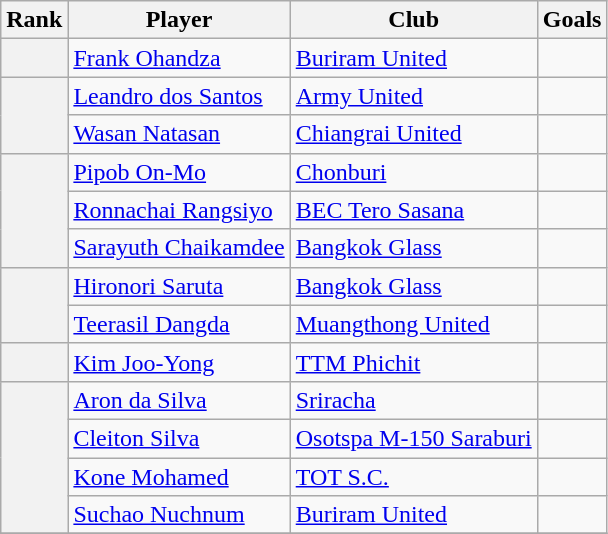<table class="wikitable">
<tr>
<th>Rank</th>
<th>Player</th>
<th>Club</th>
<th>Goals</th>
</tr>
<tr>
<th rowspan=1></th>
<td> <a href='#'>Frank Ohandza</a></td>
<td><a href='#'>Buriram United</a></td>
<td></td>
</tr>
<tr>
<th rowspan=2></th>
<td> <a href='#'>Leandro dos Santos</a></td>
<td><a href='#'>Army United</a></td>
<td></td>
</tr>
<tr>
<td> <a href='#'>Wasan Natasan</a></td>
<td><a href='#'>Chiangrai United</a></td>
<td></td>
</tr>
<tr>
<th rowspan=3></th>
<td> <a href='#'>Pipob On-Mo</a></td>
<td><a href='#'>Chonburi</a></td>
<td></td>
</tr>
<tr>
<td> <a href='#'>Ronnachai Rangsiyo</a></td>
<td><a href='#'>BEC Tero Sasana</a></td>
<td></td>
</tr>
<tr>
<td> <a href='#'>Sarayuth Chaikamdee</a></td>
<td><a href='#'>Bangkok Glass</a></td>
<td></td>
</tr>
<tr>
<th rowspan=2></th>
<td> <a href='#'>Hironori Saruta</a></td>
<td><a href='#'>Bangkok Glass</a></td>
<td></td>
</tr>
<tr>
<td> <a href='#'>Teerasil Dangda</a></td>
<td><a href='#'>Muangthong United</a></td>
<td></td>
</tr>
<tr>
<th rowspan=1></th>
<td> <a href='#'>Kim Joo-Yong</a></td>
<td><a href='#'>TTM Phichit</a></td>
<td></td>
</tr>
<tr>
<th rowspan=4></th>
<td> <a href='#'>Aron da Silva</a></td>
<td><a href='#'>Sriracha</a></td>
<td></td>
</tr>
<tr>
<td> <a href='#'>Cleiton Silva</a></td>
<td><a href='#'>Osotspa M-150 Saraburi</a></td>
<td></td>
</tr>
<tr>
<td> <a href='#'>Kone Mohamed</a></td>
<td><a href='#'>TOT S.C.</a></td>
<td></td>
</tr>
<tr>
<td> <a href='#'>Suchao Nuchnum</a></td>
<td><a href='#'>Buriram United</a></td>
<td></td>
</tr>
<tr>
</tr>
</table>
